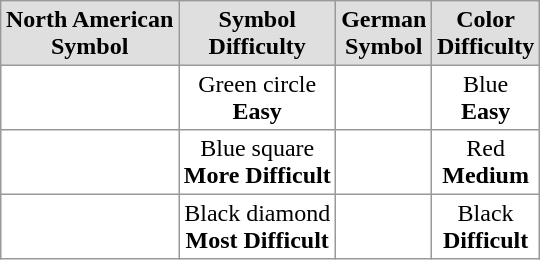<table rules="all" style="border: 1px solid #999;" cellspacing="0" cellpadding="3">
<tr style="background:#dfdfdf;">
<th>North American<br>Symbol</th>
<th>Symbol<br>Difficulty</th>
<th>German<br>Symbol</th>
<th>Color<br>Difficulty</th>
</tr>
<tr>
<td></td>
<td style="text-align:center;">Green circle<br> <strong>Easy</strong></td>
<td></td>
<td style="text-align:center;">Blue<br> <strong>Easy</strong></td>
</tr>
<tr>
<td></td>
<td style="text-align:center;">Blue square<br> <strong>More Difficult</strong></td>
<td></td>
<td style="text-align:center;">Red<br> <strong>Medium</strong></td>
</tr>
<tr>
<td></td>
<td style="text-align:center;">Black diamond<br> <strong>Most Difficult</strong></td>
<td></td>
<td style="text-align:center;">Black<br> <strong>Difficult</strong></td>
</tr>
</table>
